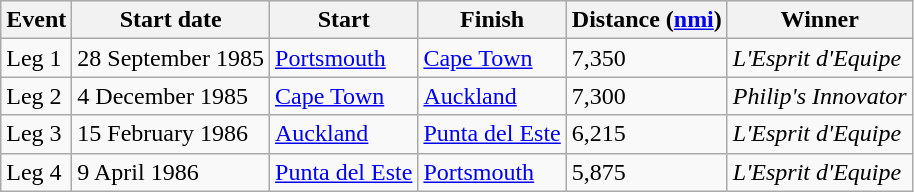<table class=wikitable>
<tr style="background:#efefef;">
<th>Event</th>
<th>Start date</th>
<th>Start</th>
<th>Finish</th>
<th>Distance (<a href='#'>nmi</a>)</th>
<th>Winner</th>
</tr>
<tr>
<td>Leg 1</td>
<td>28 September 1985</td>
<td> <a href='#'>Portsmouth</a></td>
<td> <a href='#'>Cape Town</a></td>
<td>7,350</td>
<td><em>L'Esprit d'Equipe</em></td>
</tr>
<tr>
<td>Leg 2</td>
<td>4 December 1985</td>
<td> <a href='#'>Cape Town</a></td>
<td> <a href='#'>Auckland</a></td>
<td>7,300</td>
<td><em>Philip's Innovator</em></td>
</tr>
<tr>
<td>Leg 3</td>
<td>15 February 1986</td>
<td> <a href='#'>Auckland</a></td>
<td> <a href='#'>Punta del Este</a></td>
<td>6,215</td>
<td><em>L'Esprit d'Equipe</em></td>
</tr>
<tr>
<td>Leg 4</td>
<td>9 April 1986</td>
<td> <a href='#'>Punta del Este</a></td>
<td> <a href='#'>Portsmouth</a></td>
<td>5,875</td>
<td><em>L'Esprit d'Equipe</em></td>
</tr>
</table>
